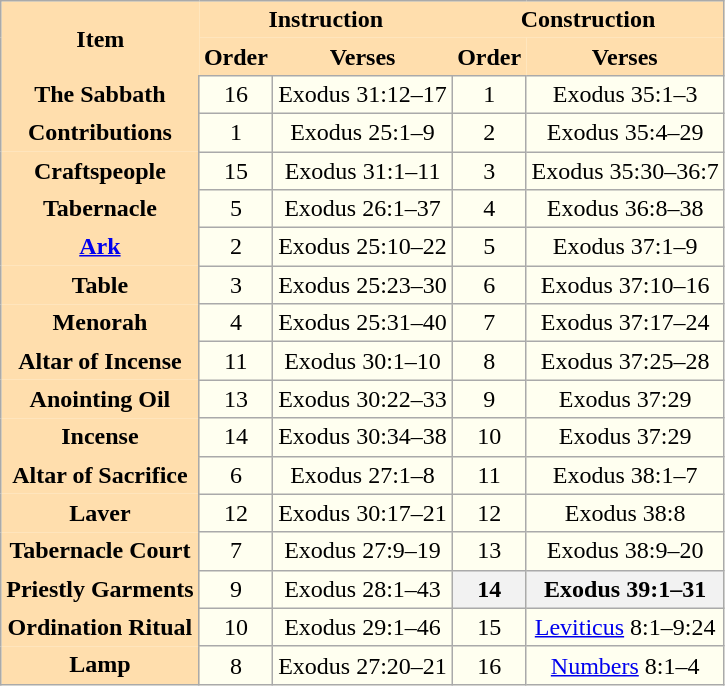<table class="wikitable" style="text-align:center; background:Ivory;">
<tr>
<th style="border:1px white; background:Navajowhite;" rowspan=2>Item</th>
<th style="border:1px white; background:Navajowhite;" colspan=2>Instruction</th>
<th style="border:1px white; background:Navajowhite;" colspan=2>Construction</th>
</tr>
<tr>
<th style="border:1px white; background:Navajowhite;">Order</th>
<th style="border:1px white; background:Navajowhite;">Verses</th>
<th style="border:1px white; background:Navajowhite;">Order</th>
<th style="border:1px white; background:Navajowhite;">Verses</th>
</tr>
<tr>
<th style="border:1px white; background:Navajowhite;">The Sabbath</th>
<td>16</td>
<td>Exodus 31:12–17</td>
<td>1</td>
<td>Exodus 35:1–3</td>
</tr>
<tr>
<th style="border:1px white; background:Navajowhite;">Contributions</th>
<td>1</td>
<td>Exodus 25:1–9</td>
<td>2</td>
<td>Exodus 35:4–29</td>
</tr>
<tr>
<th style="border:1px white; background:Navajowhite;">Craftspeople</th>
<td>15</td>
<td>Exodus 31:1–11</td>
<td>3</td>
<td>Exodus 35:30–36:7</td>
</tr>
<tr>
<th style="border:1px white; background:Navajowhite;">Tabernacle</th>
<td>5</td>
<td>Exodus 26:1–37</td>
<td>4</td>
<td>Exodus 36:8–38</td>
</tr>
<tr>
<th style="border:1px white; background:Navajowhite;"><a href='#'>Ark</a></th>
<td>2</td>
<td>Exodus 25:10–22</td>
<td>5</td>
<td>Exodus 37:1–9</td>
</tr>
<tr>
<th style="border:1px white; background:Navajowhite;">Table</th>
<td>3</td>
<td>Exodus 25:23–30</td>
<td>6</td>
<td>Exodus 37:10–16</td>
</tr>
<tr>
<th style="border:1px white; background:Navajowhite;">Menorah</th>
<td>4</td>
<td>Exodus 25:31–40</td>
<td>7</td>
<td>Exodus 37:17–24</td>
</tr>
<tr>
<th style="border:1px white; background:Navajowhite;">Altar of Incense</th>
<td>11</td>
<td>Exodus 30:1–10</td>
<td>8</td>
<td>Exodus 37:25–28</td>
</tr>
<tr>
<th style="border:1px white; background:Navajowhite;">Anointing Oil</th>
<td>13</td>
<td>Exodus 30:22–33</td>
<td>9</td>
<td>Exodus 37:29</td>
</tr>
<tr>
<th style="border:1px white; background:Navajowhite;">Incense</th>
<td>14</td>
<td>Exodus 30:34–38</td>
<td>10</td>
<td>Exodus 37:29</td>
</tr>
<tr>
<th style="border:1px white; background:Navajowhite;">Altar of Sacrifice</th>
<td>6</td>
<td>Exodus 27:1–8</td>
<td>11</td>
<td>Exodus 38:1–7</td>
</tr>
<tr>
<th style="border:1px white; background:Navajowhite;">Laver</th>
<td>12</td>
<td>Exodus 30:17–21</td>
<td>12</td>
<td>Exodus 38:8</td>
</tr>
<tr>
<th style="border:1px white; background:Navajowhite;">Tabernacle Court</th>
<td>7</td>
<td>Exodus 27:9–19</td>
<td>13</td>
<td>Exodus 38:9–20</td>
</tr>
<tr>
<th style="border:1px white; background:Navajowhite;">Priestly Garments</th>
<td>9</td>
<td>Exodus 28:1–43</td>
<th>14</th>
<th>Exodus 39:1–31</th>
</tr>
<tr>
<th style="border:1px white; background:Navajowhite;">Ordination Ritual</th>
<td>10</td>
<td>Exodus 29:1–46</td>
<td>15</td>
<td><a href='#'>Leviticus</a> 8:1–9:24</td>
</tr>
<tr>
<th style="border:1px white; background:Navajowhite;">Lamp</th>
<td>8</td>
<td>Exodus 27:20–21</td>
<td>16</td>
<td><a href='#'>Numbers</a> 8:1–4</td>
</tr>
</table>
